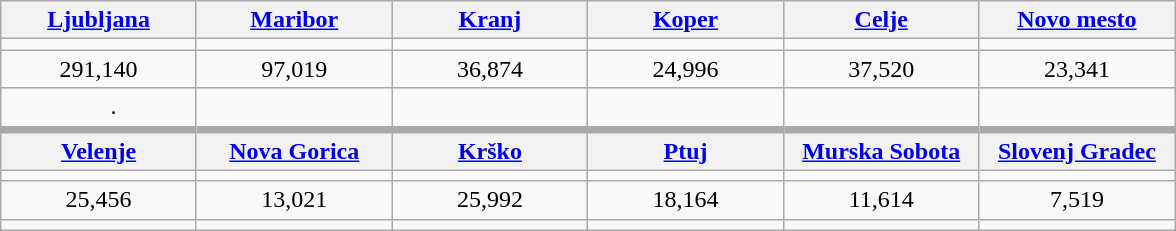<table class="wikitable" style="text-align:center; width:62%; border:1px #AAAAFF solid">
<tr>
<th><a href='#'>Ljubljana</a></th>
<th><a href='#'>Maribor</a></th>
<th><a href='#'>Kranj</a></th>
<th><a href='#'>Koper</a></th>
<th><a href='#'>Celje</a></th>
<th><a href='#'>Novo mesto</a></th>
</tr>
<tr>
<td width=80></td>
<td width=80></td>
<td width=80></td>
<td width=80></td>
<td width=80></td>
<td width=80></td>
</tr>
<tr>
<td>291,140</td>
<td>97,019</td>
<td>36,874</td>
<td>24,996</td>
<td>37,520</td>
<td>23,341</td>
</tr>
<tr>
<td>     .</td>
<td></td>
<td></td>
<td></td>
<td></td>
<td></td>
</tr>
<tr>
<th style="border-top-width:5px"><a href='#'>Velenje</a></th>
<th style="border-top-width:5px"><a href='#'>Nova Gorica</a></th>
<th style="border-top-width:5px"><a href='#'>Krško</a></th>
<th style="border-top-width:5px"><a href='#'>Ptuj</a></th>
<th style="border-top-width:5px"><a href='#'>Murska Sobota</a></th>
<th style="border-top-width:5px"><a href='#'>Slovenj Gradec</a></th>
</tr>
<tr>
<td width=80></td>
<td width=80></td>
<td width=80></td>
<td width=80></td>
<td width=80></td>
<td width=80></td>
</tr>
<tr>
<td>25,456</td>
<td>13,021</td>
<td>25,992</td>
<td>18,164</td>
<td>11,614</td>
<td>7,519</td>
</tr>
<tr>
<td></td>
<td></td>
<td></td>
<td></td>
<td></td>
<td></td>
</tr>
</table>
